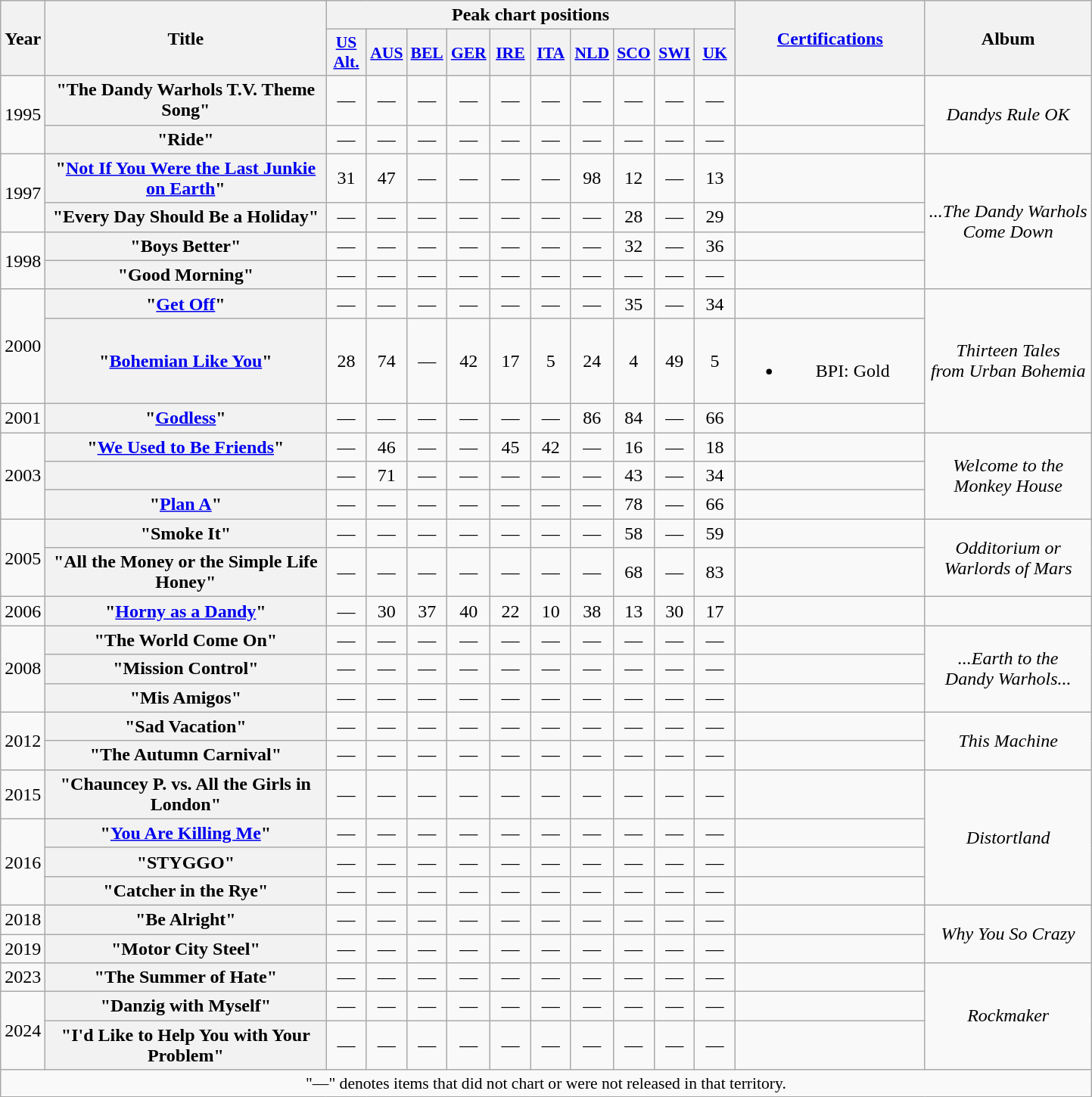<table class="wikitable plainrowheaders" style="text-align:center;" border="1">
<tr>
<th scope="col" rowspan="2">Year</th>
<th scope="col" rowspan="2" style="width:15em;">Title</th>
<th scope="col" colspan="10">Peak chart positions</th>
<th scope="col" rowspan="2" style="width:10em;"><a href='#'>Certifications</a></th>
<th scope="col" rowspan="2">Album</th>
</tr>
<tr>
<th style="width:2em;font-size:90%;"><a href='#'>US<br>Alt.</a><br></th>
<th style="width:2em;font-size:90%;"><a href='#'>AUS</a><br></th>
<th style="width:2em;font-size:90%;"><a href='#'>BEL</a><br></th>
<th style="width:2em;font-size:90%;"><a href='#'>GER</a><br></th>
<th style="width:2em;font-size:90%;"><a href='#'>IRE</a><br></th>
<th style="width:2em;font-size:90%;"><a href='#'>ITA</a><br></th>
<th style="width:2em;font-size:90%;"><a href='#'>NLD</a><br></th>
<th style="width:2em;font-size:90%;"><a href='#'>SCO</a><br></th>
<th style="width:2em;font-size:90%;"><a href='#'>SWI</a><br></th>
<th style="width:2em;font-size:90%;"><a href='#'>UK</a><br></th>
</tr>
<tr>
<td rowspan="2">1995</td>
<th scope="row">"The Dandy Warhols T.V. Theme Song"</th>
<td>—</td>
<td>—</td>
<td>—</td>
<td>—</td>
<td>—</td>
<td>—</td>
<td>—</td>
<td>—</td>
<td>—</td>
<td>—</td>
<td></td>
<td rowspan="2"><em>Dandys Rule OK</em></td>
</tr>
<tr>
<th scope="row">"Ride"</th>
<td>—</td>
<td>—</td>
<td>—</td>
<td>—</td>
<td>—</td>
<td>—</td>
<td>—</td>
<td>—</td>
<td>—</td>
<td>—</td>
<td></td>
</tr>
<tr>
<td rowspan="2">1997</td>
<th scope="row">"<a href='#'>Not If You Were the Last Junkie on Earth</a>"</th>
<td>31</td>
<td>47</td>
<td>—</td>
<td>—</td>
<td>—</td>
<td>—</td>
<td>98</td>
<td>12</td>
<td>—</td>
<td>13</td>
<td></td>
<td rowspan="4"><em>...The Dandy Warhols<br>Come Down</em></td>
</tr>
<tr>
<th scope="row">"Every Day Should Be a Holiday"</th>
<td>—</td>
<td>—</td>
<td>—</td>
<td>—</td>
<td>—</td>
<td>—</td>
<td>—</td>
<td>28</td>
<td>—</td>
<td>29</td>
<td></td>
</tr>
<tr>
<td rowspan="2">1998</td>
<th scope="row">"Boys Better"</th>
<td>—</td>
<td>—</td>
<td>—</td>
<td>—</td>
<td>—</td>
<td>—</td>
<td>—</td>
<td>32</td>
<td>—</td>
<td>36</td>
<td></td>
</tr>
<tr>
<th scope="row">"Good Morning"</th>
<td>—</td>
<td>—</td>
<td>—</td>
<td>—</td>
<td>—</td>
<td>—</td>
<td>—</td>
<td>—</td>
<td>—</td>
<td>—</td>
<td></td>
</tr>
<tr>
<td rowspan="2">2000</td>
<th scope="row">"<a href='#'>Get Off</a>"</th>
<td>—</td>
<td>—</td>
<td>—</td>
<td>—</td>
<td>—</td>
<td>—</td>
<td>—</td>
<td>35</td>
<td>—</td>
<td>34</td>
<td></td>
<td rowspan="3"><em>Thirteen Tales<br>from Urban Bohemia</em></td>
</tr>
<tr>
<th scope="row">"<a href='#'>Bohemian Like You</a>"</th>
<td>28</td>
<td>74</td>
<td>—</td>
<td>42</td>
<td>17</td>
<td>5</td>
<td>24</td>
<td>4</td>
<td>49</td>
<td>5</td>
<td><br><ul><li>BPI: Gold</li></ul></td>
</tr>
<tr>
<td>2001</td>
<th scope="row">"<a href='#'>Godless</a>"</th>
<td>—</td>
<td>—</td>
<td>—</td>
<td>—</td>
<td>—</td>
<td>—</td>
<td>86</td>
<td>84</td>
<td>—</td>
<td>66</td>
<td></td>
</tr>
<tr>
<td rowspan="3">2003</td>
<th scope="row">"<a href='#'>We Used to Be Friends</a>"</th>
<td>—</td>
<td>46</td>
<td>—</td>
<td>—</td>
<td>45</td>
<td>42</td>
<td>—</td>
<td>16</td>
<td>—</td>
<td>18</td>
<td></td>
<td rowspan="3"><em>Welcome to the<br>Monkey House</em></td>
</tr>
<tr>
<th scope="row"></th>
<td>—</td>
<td>71</td>
<td>—</td>
<td>—</td>
<td>—</td>
<td>—</td>
<td>—</td>
<td>43</td>
<td>—</td>
<td>34</td>
<td></td>
</tr>
<tr>
<th scope="row">"<a href='#'>Plan A</a>"</th>
<td>—</td>
<td>—</td>
<td>—</td>
<td>—</td>
<td>—</td>
<td>—</td>
<td>—</td>
<td>78</td>
<td>—</td>
<td>66</td>
<td></td>
</tr>
<tr>
<td rowspan="2">2005</td>
<th scope="row">"Smoke It"</th>
<td>—</td>
<td>—</td>
<td>—</td>
<td>—</td>
<td>—</td>
<td>—</td>
<td>—</td>
<td>58</td>
<td>—</td>
<td>59</td>
<td></td>
<td rowspan="2"><em>Odditorium or<br>Warlords of Mars</em></td>
</tr>
<tr>
<th scope="row">"All the Money or the Simple Life Honey"</th>
<td>—</td>
<td>—</td>
<td>—</td>
<td>—</td>
<td>—</td>
<td>—</td>
<td>—</td>
<td>68</td>
<td>—</td>
<td>83</td>
<td></td>
</tr>
<tr>
<td>2006</td>
<th scope="row">"<a href='#'>Horny as a Dandy</a>" <br></th>
<td>—</td>
<td>30</td>
<td>37</td>
<td>40</td>
<td>22</td>
<td>10</td>
<td>38</td>
<td>13</td>
<td>30</td>
<td>17</td>
<td></td>
<td></td>
</tr>
<tr>
<td rowspan="3">2008</td>
<th scope="row">"The World Come On"</th>
<td>—</td>
<td>—</td>
<td>—</td>
<td>—</td>
<td>—</td>
<td>—</td>
<td>—</td>
<td>—</td>
<td>—</td>
<td>—</td>
<td></td>
<td rowspan="3"><em>...Earth to the<br>Dandy Warhols...</em></td>
</tr>
<tr>
<th scope="row">"Mission Control"</th>
<td>—</td>
<td>—</td>
<td>—</td>
<td>—</td>
<td>—</td>
<td>—</td>
<td>—</td>
<td>—</td>
<td>—</td>
<td>—</td>
<td></td>
</tr>
<tr>
<th scope="row">"Mis Amigos"</th>
<td>—</td>
<td>—</td>
<td>—</td>
<td>—</td>
<td>—</td>
<td>—</td>
<td>—</td>
<td>—</td>
<td>—</td>
<td>—</td>
<td></td>
</tr>
<tr>
<td rowspan="2">2012</td>
<th scope="row">"Sad Vacation"</th>
<td>—</td>
<td>—</td>
<td>—</td>
<td>—</td>
<td>—</td>
<td>—</td>
<td>—</td>
<td>—</td>
<td>—</td>
<td>—</td>
<td></td>
<td rowspan="2"><em>This Machine</em></td>
</tr>
<tr>
<th scope="row">"The Autumn Carnival"</th>
<td>—</td>
<td>—</td>
<td>—</td>
<td>—</td>
<td>—</td>
<td>—</td>
<td>—</td>
<td>—</td>
<td>—</td>
<td>—</td>
<td></td>
</tr>
<tr>
<td>2015</td>
<th scope="row">"Chauncey P. vs. All the Girls in London"</th>
<td>—</td>
<td>—</td>
<td>—</td>
<td>—</td>
<td>—</td>
<td>—</td>
<td>—</td>
<td>—</td>
<td>—</td>
<td>—</td>
<td></td>
<td rowspan="4"><em>Distortland</em></td>
</tr>
<tr>
<td rowspan="3">2016</td>
<th scope="row">"<a href='#'>You Are Killing Me</a>"</th>
<td>—</td>
<td>—</td>
<td>—</td>
<td>—</td>
<td>—</td>
<td>—</td>
<td>—</td>
<td>—</td>
<td>—</td>
<td>—</td>
<td></td>
</tr>
<tr>
<th scope="row">"STYGGO"</th>
<td>—</td>
<td>—</td>
<td>—</td>
<td>—</td>
<td>—</td>
<td>—</td>
<td>—</td>
<td>—</td>
<td>—</td>
<td>—</td>
<td></td>
</tr>
<tr>
<th scope="row">"Catcher in the Rye"</th>
<td>—</td>
<td>—</td>
<td>—</td>
<td>—</td>
<td>—</td>
<td>—</td>
<td>—</td>
<td>—</td>
<td>—</td>
<td>—</td>
<td></td>
</tr>
<tr>
<td>2018</td>
<th scope="row">"Be Alright"</th>
<td>—</td>
<td>—</td>
<td>—</td>
<td>—</td>
<td>—</td>
<td>—</td>
<td>—</td>
<td>—</td>
<td>—</td>
<td>—</td>
<td></td>
<td rowspan="2"><em>Why You So Crazy</em></td>
</tr>
<tr>
<td>2019</td>
<th scope="row">"Motor City Steel"</th>
<td>—</td>
<td>—</td>
<td>—</td>
<td>—</td>
<td>—</td>
<td>—</td>
<td>—</td>
<td>—</td>
<td>—</td>
<td>—</td>
<td></td>
</tr>
<tr>
<td>2023</td>
<th scope="row">"The Summer of Hate"</th>
<td>—</td>
<td>—</td>
<td>—</td>
<td>—</td>
<td>—</td>
<td>—</td>
<td>—</td>
<td>—</td>
<td>—</td>
<td>—</td>
<td></td>
<td rowspan="3"><em>Rockmaker</em></td>
</tr>
<tr>
<td rowspan="2">2024</td>
<th scope="row">"Danzig with Myself"</th>
<td>—</td>
<td>—</td>
<td>—</td>
<td>—</td>
<td>—</td>
<td>—</td>
<td>—</td>
<td>—</td>
<td>—</td>
<td>—</td>
<td></td>
</tr>
<tr>
<th scope="row">"I'd Like to Help You with Your Problem"</th>
<td>—</td>
<td>—</td>
<td>—</td>
<td>—</td>
<td>—</td>
<td>—</td>
<td>—</td>
<td>—</td>
<td>—</td>
<td>—</td>
<td></td>
</tr>
<tr>
<td colspan="15" style="font-size:90%">"—" denotes items that did not chart or were not released in that territory.</td>
</tr>
</table>
